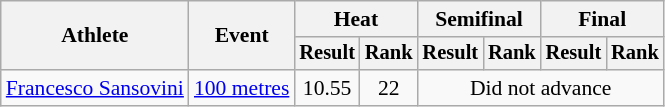<table class=wikitable style=font-size:90%>
<tr>
<th rowspan=2>Athlete</th>
<th rowspan=2>Event</th>
<th colspan=2>Heat</th>
<th colspan=2>Semifinal</th>
<th colspan=2>Final</th>
</tr>
<tr style=font-size:95%>
<th>Result</th>
<th>Rank</th>
<th>Result</th>
<th>Rank</th>
<th>Result</th>
<th>Rank</th>
</tr>
<tr align=center>
<td align=left><a href='#'>Francesco Sansovini</a></td>
<td align=left><a href='#'>100 metres</a></td>
<td>10.55 </td>
<td>22</td>
<td colspan=4>Did not advance</td>
</tr>
</table>
